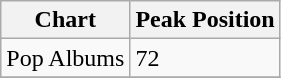<table class="wikitable">
<tr>
<th align="left">Chart</th>
<th align="left">Peak Position</th>
</tr>
<tr>
<td align="left">Pop Albums</td>
<td align="left">72</td>
</tr>
<tr>
</tr>
</table>
